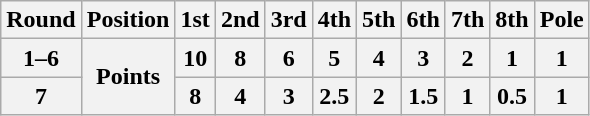<table class="wikitable">
<tr>
<th>Round</th>
<th>Position</th>
<th>1st</th>
<th>2nd</th>
<th>3rd</th>
<th>4th</th>
<th>5th</th>
<th>6th</th>
<th>7th</th>
<th>8th</th>
<th>Pole</th>
</tr>
<tr>
<th>1–6</th>
<th rowspan=2>Points</th>
<th>10</th>
<th>8</th>
<th>6</th>
<th>5</th>
<th>4</th>
<th>3</th>
<th>2</th>
<th>1</th>
<th>1</th>
</tr>
<tr>
<th>7</th>
<th>8</th>
<th>4</th>
<th>3</th>
<th>2.5</th>
<th>2</th>
<th>1.5</th>
<th>1</th>
<th>0.5</th>
<th>1</th>
</tr>
</table>
